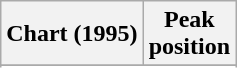<table class="wikitable sortable">
<tr>
<th align="left">Chart (1995)</th>
<th style="text-align:center;">Peak<br>position</th>
</tr>
<tr>
</tr>
<tr>
</tr>
</table>
